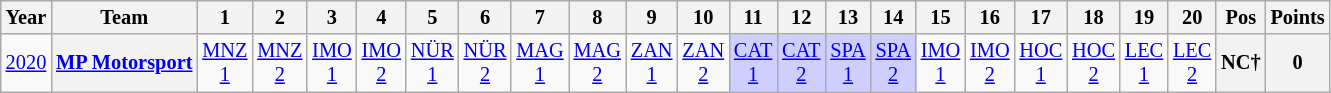<table class="wikitable" style="text-align:center; font-size:85%">
<tr>
<th>Year</th>
<th>Team</th>
<th>1</th>
<th>2</th>
<th>3</th>
<th>4</th>
<th>5</th>
<th>6</th>
<th>7</th>
<th>8</th>
<th>9</th>
<th>10</th>
<th>11</th>
<th>12</th>
<th>13</th>
<th>14</th>
<th>15</th>
<th>16</th>
<th>17</th>
<th>18</th>
<th>19</th>
<th>20</th>
<th>Pos</th>
<th>Points</th>
</tr>
<tr>
<td><a href='#'>2020</a></td>
<th nowrap><a href='#'>MP Motorsport</a></th>
<td style="background:#;"><a href='#'>MNZ<br>1</a><br></td>
<td style="background:#;"><a href='#'>MNZ<br>2</a><br></td>
<td style="background:#;"><a href='#'>IMO<br>1</a><br></td>
<td style="background:#;"><a href='#'>IMO<br>2</a><br></td>
<td style="background:#;"><a href='#'>NÜR<br>1</a><br></td>
<td style="background:#;"><a href='#'>NÜR<br>2</a><br></td>
<td style="background:#;"><a href='#'>MAG<br>1</a><br></td>
<td style="background:#;"><a href='#'>MAG<br>2</a><br></td>
<td style="background:#;"><a href='#'>ZAN<br>1</a><br></td>
<td style="background:#;"><a href='#'>ZAN<br>2</a><br></td>
<td style="background:#cfcfff;"><a href='#'>CAT<br>1</a><br></td>
<td style="background:#cfcfff;"><a href='#'>CAT<br>2</a><br></td>
<td style="background:#cfcfff;"><a href='#'>SPA<br>1</a><br></td>
<td style="background:#cfcfff;"><a href='#'>SPA<br>2</a><br></td>
<td style="background:#;"><a href='#'>IMO<br>1</a><br></td>
<td style="background:#;"><a href='#'>IMO<br>2</a><br></td>
<td style="background:#;"><a href='#'>HOC<br>1</a><br></td>
<td style="background:#;"><a href='#'>HOC<br>2</a><br></td>
<td style="background:#;"><a href='#'>LEC<br>1</a><br></td>
<td style="background:#;"><a href='#'>LEC<br>2</a><br></td>
<th>NC†</th>
<th>0</th>
</tr>
</table>
